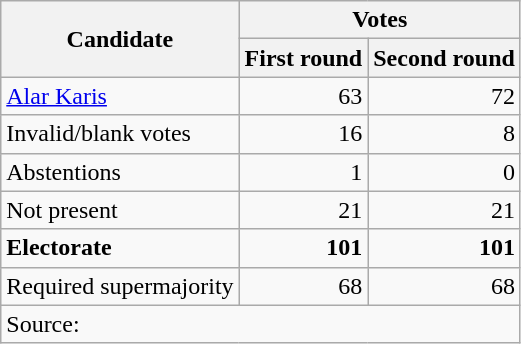<table class=wikitable style=text-align:right>
<tr>
<th rowspan=2>Candidate</th>
<th colspan=3>Votes</th>
</tr>
<tr>
<th>First round</th>
<th>Second round</th>
</tr>
<tr>
<td align=left><a href='#'>Alar Karis</a></td>
<td>63</td>
<td>72</td>
</tr>
<tr>
<td align=left>Invalid/blank votes</td>
<td>16</td>
<td>8</td>
</tr>
<tr>
<td align=left>Abstentions</td>
<td>1</td>
<td>0</td>
</tr>
<tr>
<td align=left>Not present</td>
<td>21</td>
<td>21</td>
</tr>
<tr>
<td align=left><strong>Electorate</strong></td>
<td><strong>101</strong></td>
<td><strong>101</strong></td>
</tr>
<tr>
<td align=left>Required supermajority</td>
<td>68</td>
<td>68</td>
</tr>
<tr>
<td align=left colspan=7>Source:</td>
</tr>
</table>
